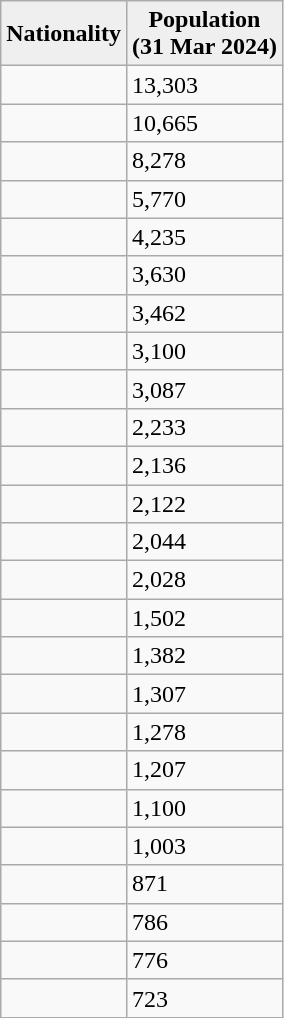<table class="wikitable col2right">
<tr>
<th style="background:#efefef;">Nationality</th>
<th style="background:#efefef;">Population<br>(31 Mar 2024)</th>
</tr>
<tr>
<td></td>
<td>13,303</td>
</tr>
<tr>
<td></td>
<td>10,665</td>
</tr>
<tr>
<td></td>
<td>8,278</td>
</tr>
<tr>
<td></td>
<td>5,770</td>
</tr>
<tr>
<td></td>
<td>4,235</td>
</tr>
<tr>
<td></td>
<td>3,630</td>
</tr>
<tr>
<td></td>
<td>3,462</td>
</tr>
<tr>
<td></td>
<td>3,100</td>
</tr>
<tr>
<td></td>
<td>3,087</td>
</tr>
<tr>
<td></td>
<td>2,233</td>
</tr>
<tr>
<td></td>
<td>2,136</td>
</tr>
<tr>
<td></td>
<td>2,122</td>
</tr>
<tr>
<td></td>
<td>2,044</td>
</tr>
<tr>
<td></td>
<td>2,028</td>
</tr>
<tr>
<td></td>
<td>1,502</td>
</tr>
<tr>
<td></td>
<td>1,382</td>
</tr>
<tr>
<td></td>
<td>1,307</td>
</tr>
<tr>
<td></td>
<td>1,278</td>
</tr>
<tr>
<td></td>
<td>1,207</td>
</tr>
<tr>
<td></td>
<td>1,100</td>
</tr>
<tr>
<td></td>
<td>1,003</td>
</tr>
<tr>
<td></td>
<td>871</td>
</tr>
<tr>
<td></td>
<td>786</td>
</tr>
<tr>
<td></td>
<td>776</td>
</tr>
<tr>
<td></td>
<td>723</td>
</tr>
</table>
